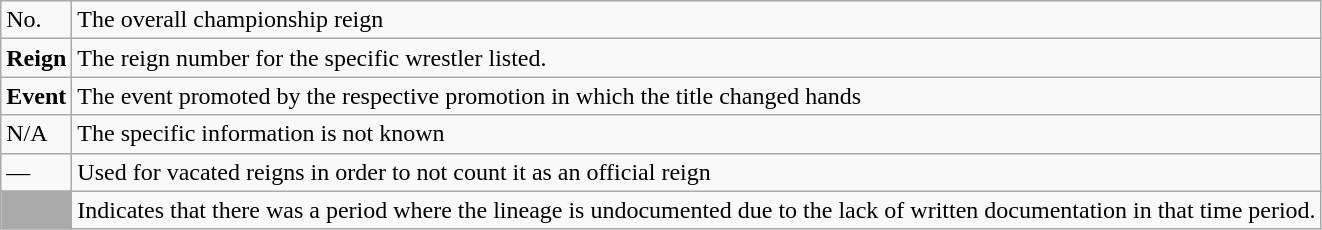<table class="wikitable">
<tr>
<td>No.</td>
<td>The overall championship reign</td>
</tr>
<tr>
<td><strong>Reign</strong></td>
<td>The reign number for the specific wrestler listed.</td>
</tr>
<tr>
<td><strong>Event</strong></td>
<td>The event promoted by the respective promotion in which the title changed hands</td>
</tr>
<tr>
<td>N/A</td>
<td>The specific information is not known</td>
</tr>
<tr>
<td>—</td>
<td>Used for vacated reigns in order to not count it as an official reign</td>
</tr>
<tr>
<td style="background: #aaaaaa;"> </td>
<td>Indicates that there was a period where the lineage is undocumented due to the lack of written documentation in that time period.</td>
</tr>
</table>
